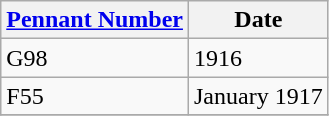<table class="wikitable" style="text-align:left">
<tr>
<th><a href='#'>Pennant Number</a></th>
<th>Date</th>
</tr>
<tr>
<td>G98</td>
<td>1916</td>
</tr>
<tr>
<td>F55</td>
<td>January 1917</td>
</tr>
<tr>
</tr>
</table>
